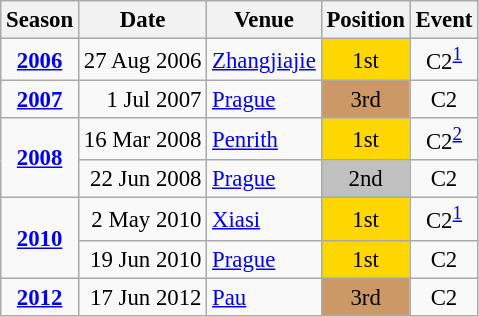<table class="wikitable" style="text-align:center; font-size:95%;">
<tr>
<th>Season</th>
<th>Date</th>
<th>Venue</th>
<th>Position</th>
<th>Event</th>
</tr>
<tr>
<td><strong><a href='#'>2006</a></strong></td>
<td align=right>27 Aug 2006</td>
<td align=left><a href='#'>Zhangjiajie</a></td>
<td bgcolor=gold>1st</td>
<td>C2<sup><a href='#'>1</a></sup></td>
</tr>
<tr>
<td><strong><a href='#'>2007</a></strong></td>
<td align=right>1 Jul 2007</td>
<td align=left><a href='#'>Prague</a></td>
<td bgcolor=cc9966>3rd</td>
<td>C2</td>
</tr>
<tr>
<td rowspan=2><strong><a href='#'>2008</a></strong></td>
<td align=right>16 Mar 2008</td>
<td align=left><a href='#'>Penrith</a></td>
<td bgcolor=gold>1st</td>
<td>C2<sup><a href='#'>2</a></sup></td>
</tr>
<tr>
<td align=right>22 Jun 2008</td>
<td align=left><a href='#'>Prague</a></td>
<td bgcolor=silver>2nd</td>
<td>C2</td>
</tr>
<tr>
<td rowspan=2><strong><a href='#'>2010</a></strong></td>
<td align=right>2 May 2010</td>
<td align=left><a href='#'>Xiasi</a></td>
<td bgcolor=gold>1st</td>
<td>C2<sup><a href='#'>1</a></sup></td>
</tr>
<tr>
<td align=right>19 Jun 2010</td>
<td align=left><a href='#'>Prague</a></td>
<td bgcolor=gold>1st</td>
<td>C2</td>
</tr>
<tr>
<td><strong><a href='#'>2012</a></strong></td>
<td align=right>17 Jun 2012</td>
<td align=left><a href='#'>Pau</a></td>
<td bgcolor=cc9966>3rd</td>
<td>C2</td>
</tr>
</table>
